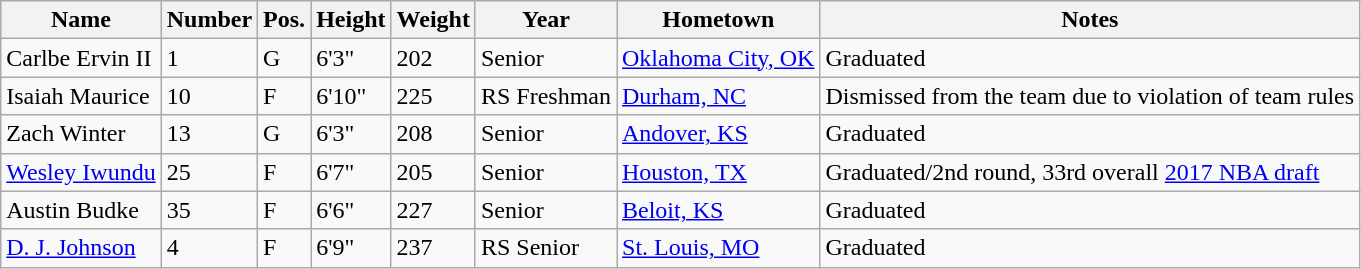<table class="wikitable sortable" border="1">
<tr>
<th>Name</th>
<th>Number</th>
<th>Pos.</th>
<th>Height</th>
<th>Weight</th>
<th>Year</th>
<th>Hometown</th>
<th class="unsortable">Notes</th>
</tr>
<tr>
<td>Carlbe Ervin II</td>
<td>1</td>
<td>G</td>
<td>6'3"</td>
<td>202</td>
<td>Senior</td>
<td><a href='#'>Oklahoma City, OK</a></td>
<td>Graduated</td>
</tr>
<tr>
<td>Isaiah Maurice</td>
<td>10</td>
<td>F</td>
<td>6'10"</td>
<td>225</td>
<td>RS Freshman</td>
<td><a href='#'>Durham, NC</a></td>
<td>Dismissed from the team due to violation of team rules</td>
</tr>
<tr>
<td>Zach Winter</td>
<td>13</td>
<td>G</td>
<td>6'3"</td>
<td>208</td>
<td>Senior</td>
<td><a href='#'>Andover, KS</a></td>
<td>Graduated</td>
</tr>
<tr>
<td><a href='#'>Wesley Iwundu</a></td>
<td>25</td>
<td>F</td>
<td>6'7"</td>
<td>205</td>
<td>Senior</td>
<td><a href='#'>Houston, TX</a></td>
<td>Graduated/2nd round, 33rd overall <a href='#'>2017 NBA draft</a></td>
</tr>
<tr>
<td>Austin Budke</td>
<td>35</td>
<td>F</td>
<td>6'6"</td>
<td>227</td>
<td>Senior</td>
<td><a href='#'>Beloit, KS</a></td>
<td>Graduated</td>
</tr>
<tr>
<td><a href='#'>D. J. Johnson</a></td>
<td>4</td>
<td>F</td>
<td>6'9"</td>
<td>237</td>
<td>RS Senior</td>
<td><a href='#'>St. Louis, MO</a></td>
<td>Graduated</td>
</tr>
</table>
